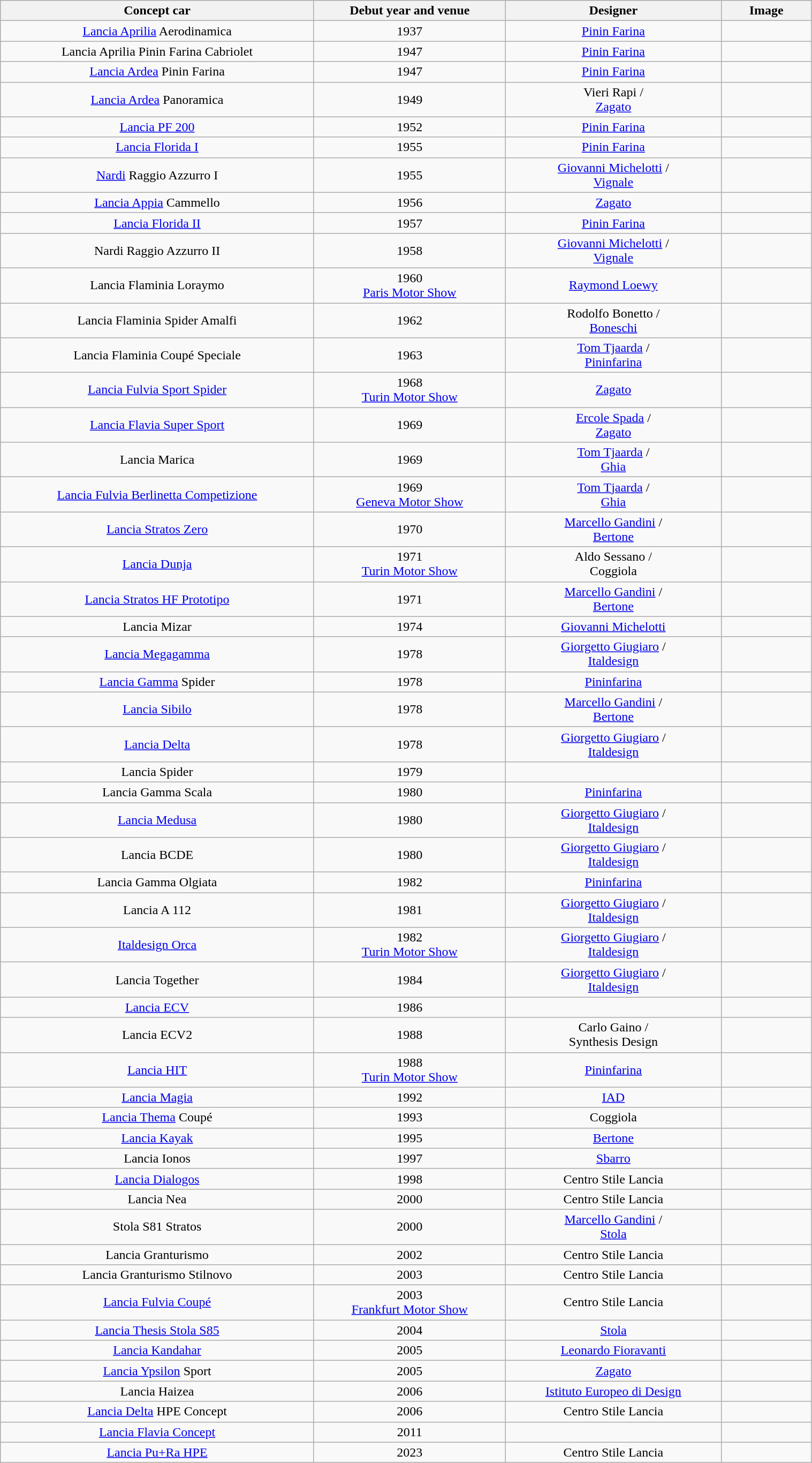<table class="wikitable" style="font-size=91%; text-align:center" width=80%>
<tr>
<th>Concept car</th>
<th>Debut year and venue</th>
<th>Designer</th>
<th width=105px>Image</th>
</tr>
<tr>
<td><a href='#'>Lancia Aprilia</a> Aerodinamica</td>
<td>1937</td>
<td><a href='#'>Pinin Farina</a></td>
<td></td>
</tr>
<tr>
<td>Lancia Aprilia Pinin Farina Cabriolet</td>
<td>1947</td>
<td><a href='#'>Pinin Farina</a></td>
<td></td>
</tr>
<tr>
<td><a href='#'>Lancia Ardea</a> Pinin Farina</td>
<td>1947</td>
<td><a href='#'>Pinin Farina</a></td>
<td></td>
</tr>
<tr>
<td><a href='#'>Lancia Ardea</a> Panoramica</td>
<td>1949</td>
<td>Vieri Rapi /<br><a href='#'>Zagato</a></td>
<td></td>
</tr>
<tr>
<td><a href='#'>Lancia PF 200</a></td>
<td>1952</td>
<td><a href='#'>Pinin Farina</a></td>
<td></td>
</tr>
<tr>
<td><a href='#'>Lancia Florida I</a></td>
<td>1955</td>
<td><a href='#'>Pinin Farina</a></td>
<td></td>
</tr>
<tr>
<td><a href='#'>Nardi</a> Raggio Azzurro I</td>
<td>1955</td>
<td><a href='#'>Giovanni Michelotti</a> /<br><a href='#'>Vignale</a></td>
<td></td>
</tr>
<tr>
<td><a href='#'>Lancia Appia</a> Cammello</td>
<td>1956</td>
<td><a href='#'>Zagato</a></td>
<td></td>
</tr>
<tr>
<td><a href='#'>Lancia Florida II</a></td>
<td>1957</td>
<td><a href='#'>Pinin Farina</a></td>
<td></td>
</tr>
<tr>
<td>Nardi Raggio Azzurro II</td>
<td>1958</td>
<td><a href='#'>Giovanni Michelotti</a> /<br><a href='#'>Vignale</a></td>
<td></td>
</tr>
<tr>
<td>Lancia Flaminia Loraymo</td>
<td>1960<br><a href='#'>Paris Motor Show</a></td>
<td><a href='#'>Raymond Loewy</a></td>
<td></td>
</tr>
<tr>
<td>Lancia Flaminia Spider Amalfi</td>
<td>1962</td>
<td>Rodolfo Bonetto /<br><a href='#'>Boneschi</a></td>
<td></td>
</tr>
<tr>
<td>Lancia Flaminia Coupé Speciale</td>
<td>1963</td>
<td><a href='#'>Tom Tjaarda</a> /<br><a href='#'>Pininfarina</a></td>
<td></td>
</tr>
<tr>
<td><a href='#'>Lancia Fulvia Sport Spider</a></td>
<td>1968<br><a href='#'>Turin Motor Show</a></td>
<td><a href='#'>Zagato</a></td>
<td></td>
</tr>
<tr>
<td><a href='#'>Lancia Flavia Super Sport</a></td>
<td>1969</td>
<td><a href='#'>Ercole Spada</a> /<br><a href='#'>Zagato</a></td>
<td></td>
</tr>
<tr>
<td>Lancia Marica</td>
<td>1969</td>
<td><a href='#'>Tom Tjaarda</a> /<br><a href='#'>Ghia</a></td>
<td></td>
</tr>
<tr>
<td><a href='#'>Lancia Fulvia Berlinetta Competizione</a></td>
<td>1969<br><a href='#'>Geneva Motor Show</a></td>
<td><a href='#'>Tom Tjaarda</a> /<br><a href='#'>Ghia</a></td>
<td></td>
</tr>
<tr>
<td><a href='#'>Lancia Stratos Zero</a></td>
<td>1970</td>
<td><a href='#'>Marcello Gandini</a> /<br><a href='#'>Bertone</a></td>
<td></td>
</tr>
<tr>
<td><a href='#'>Lancia Dunja</a></td>
<td>1971<br><a href='#'>Turin Motor Show</a></td>
<td>Aldo Sessano /<br>Coggiola</td>
<td></td>
</tr>
<tr>
<td><a href='#'>Lancia Stratos HF Prototipo</a></td>
<td>1971</td>
<td><a href='#'>Marcello Gandini</a> /<br><a href='#'>Bertone</a></td>
<td></td>
</tr>
<tr>
<td>Lancia Mizar</td>
<td>1974</td>
<td><a href='#'>Giovanni Michelotti</a></td>
<td></td>
</tr>
<tr>
<td><a href='#'>Lancia Megagamma</a></td>
<td>1978</td>
<td><a href='#'>Giorgetto Giugiaro</a> /<br><a href='#'>Italdesign</a></td>
<td></td>
</tr>
<tr>
<td><a href='#'>Lancia Gamma</a> Spider</td>
<td>1978</td>
<td><a href='#'>Pininfarina</a></td>
<td></td>
</tr>
<tr>
<td><a href='#'>Lancia Sibilo</a></td>
<td>1978</td>
<td><a href='#'>Marcello Gandini</a> /<br><a href='#'>Bertone</a></td>
<td></td>
</tr>
<tr>
<td><a href='#'>Lancia Delta</a></td>
<td>1978</td>
<td><a href='#'>Giorgetto Giugiaro</a> /<br><a href='#'>Italdesign</a></td>
<td></td>
</tr>
<tr>
<td>Lancia Spider</td>
<td>1979</td>
<td></td>
<td></td>
</tr>
<tr>
<td>Lancia Gamma Scala</td>
<td>1980</td>
<td><a href='#'>Pininfarina</a></td>
<td></td>
</tr>
<tr>
<td><a href='#'>Lancia Medusa</a></td>
<td>1980</td>
<td><a href='#'>Giorgetto Giugiaro</a> /<br><a href='#'>Italdesign</a></td>
<td></td>
</tr>
<tr>
<td>Lancia BCDE</td>
<td>1980</td>
<td><a href='#'>Giorgetto Giugiaro</a> /<br><a href='#'>Italdesign</a></td>
<td></td>
</tr>
<tr>
<td>Lancia Gamma Olgiata</td>
<td>1982</td>
<td><a href='#'>Pininfarina</a></td>
<td></td>
</tr>
<tr>
<td>Lancia A 112</td>
<td>1981</td>
<td><a href='#'>Giorgetto Giugiaro</a> /<br><a href='#'>Italdesign</a></td>
<td></td>
</tr>
<tr>
<td><a href='#'>Italdesign Orca</a></td>
<td>1982<br><a href='#'>Turin Motor Show</a></td>
<td><a href='#'>Giorgetto Giugiaro</a> /<br><a href='#'>Italdesign</a></td>
<td></td>
</tr>
<tr>
<td>Lancia Together</td>
<td>1984</td>
<td><a href='#'>Giorgetto Giugiaro</a> /<br><a href='#'>Italdesign</a></td>
<td></td>
</tr>
<tr>
<td><a href='#'>Lancia ECV</a></td>
<td>1986</td>
<td></td>
<td></td>
</tr>
<tr>
<td>Lancia ECV2</td>
<td>1988</td>
<td>Carlo Gaino /<br>Synthesis Design</td>
<td></td>
</tr>
<tr>
<td><a href='#'>Lancia HIT</a></td>
<td>1988<br><a href='#'>Turin Motor Show</a></td>
<td><a href='#'>Pininfarina</a></td>
<td></td>
</tr>
<tr>
<td><a href='#'>Lancia Magia</a></td>
<td>1992</td>
<td><a href='#'>IAD</a></td>
<td></td>
</tr>
<tr>
<td><a href='#'>Lancia Thema</a> Coupé</td>
<td>1993</td>
<td>Coggiola</td>
<td></td>
</tr>
<tr>
<td><a href='#'>Lancia Kayak</a></td>
<td>1995</td>
<td><a href='#'>Bertone</a></td>
<td></td>
</tr>
<tr>
<td>Lancia Ionos</td>
<td>1997</td>
<td><a href='#'>Sbarro</a></td>
<td></td>
</tr>
<tr>
<td><a href='#'>Lancia Dialogos</a></td>
<td>1998</td>
<td>Centro Stile Lancia</td>
<td></td>
</tr>
<tr>
<td>Lancia Nea</td>
<td>2000</td>
<td>Centro Stile Lancia</td>
<td></td>
</tr>
<tr>
<td>Stola S81 Stratos</td>
<td>2000</td>
<td><a href='#'>Marcello Gandini</a> /<br><a href='#'>Stola</a></td>
<td></td>
</tr>
<tr>
<td>Lancia Granturismo</td>
<td>2002</td>
<td>Centro Stile Lancia</td>
<td></td>
</tr>
<tr>
<td>Lancia Granturismo Stilnovo</td>
<td>2003</td>
<td>Centro Stile Lancia</td>
<td></td>
</tr>
<tr>
<td><a href='#'>Lancia Fulvia Coupé</a></td>
<td>2003<br><a href='#'>Frankfurt Motor Show</a></td>
<td>Centro Stile Lancia</td>
<td></td>
</tr>
<tr>
<td><a href='#'>Lancia Thesis Stola S85</a></td>
<td>2004</td>
<td><a href='#'>Stola</a></td>
<td></td>
</tr>
<tr>
<td><a href='#'>Lancia Kandahar</a></td>
<td>2005</td>
<td><a href='#'>Leonardo Fioravanti</a></td>
<td></td>
</tr>
<tr>
<td><a href='#'>Lancia Ypsilon</a> Sport</td>
<td>2005</td>
<td><a href='#'>Zagato</a></td>
<td></td>
</tr>
<tr>
<td>Lancia Haizea</td>
<td>2006</td>
<td><a href='#'>Istituto Europeo di Design</a></td>
<td></td>
</tr>
<tr>
<td><a href='#'>Lancia Delta</a> HPE Concept</td>
<td>2006</td>
<td>Centro Stile Lancia</td>
<td></td>
</tr>
<tr>
<td><a href='#'>Lancia Flavia Concept</a></td>
<td>2011</td>
<td></td>
<td></td>
</tr>
<tr>
<td><a href='#'>Lancia Pu+Ra HPE</a></td>
<td>2023</td>
<td>Centro Stile Lancia</td>
<td></td>
</tr>
</table>
